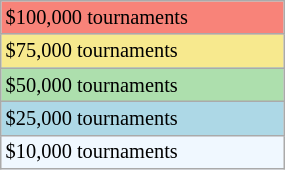<table class="wikitable" style="font-size:85%;" width=15%>
<tr style="background:#f88379;">
<td>$100,000 tournaments</td>
</tr>
<tr style="background:#f7e98e;">
<td>$75,000 tournaments</td>
</tr>
<tr style="background:#addfad;">
<td>$50,000 tournaments</td>
</tr>
<tr style="background:lightblue;">
<td>$25,000 tournaments</td>
</tr>
<tr style="background:#f0f8ff;">
<td>$10,000 tournaments</td>
</tr>
</table>
